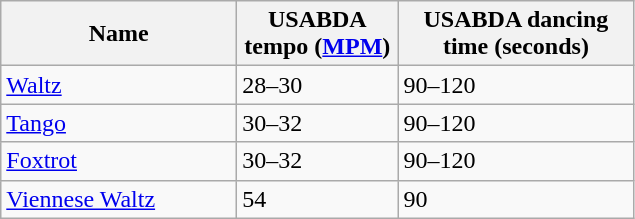<table class="wikitable">
<tr>
<th width="150">Name</th>
<th width="100">USABDA tempo (<a href='#'>MPM</a>)</th>
<th width="150">USABDA dancing time (seconds)</th>
</tr>
<tr>
<td><a href='#'>Waltz</a></td>
<td>28–30</td>
<td>90–120</td>
</tr>
<tr>
<td><a href='#'>Tango</a></td>
<td>30–32</td>
<td>90–120</td>
</tr>
<tr>
<td><a href='#'>Foxtrot</a></td>
<td>30–32</td>
<td>90–120</td>
</tr>
<tr>
<td><a href='#'>Viennese Waltz</a></td>
<td>54</td>
<td>90</td>
</tr>
</table>
